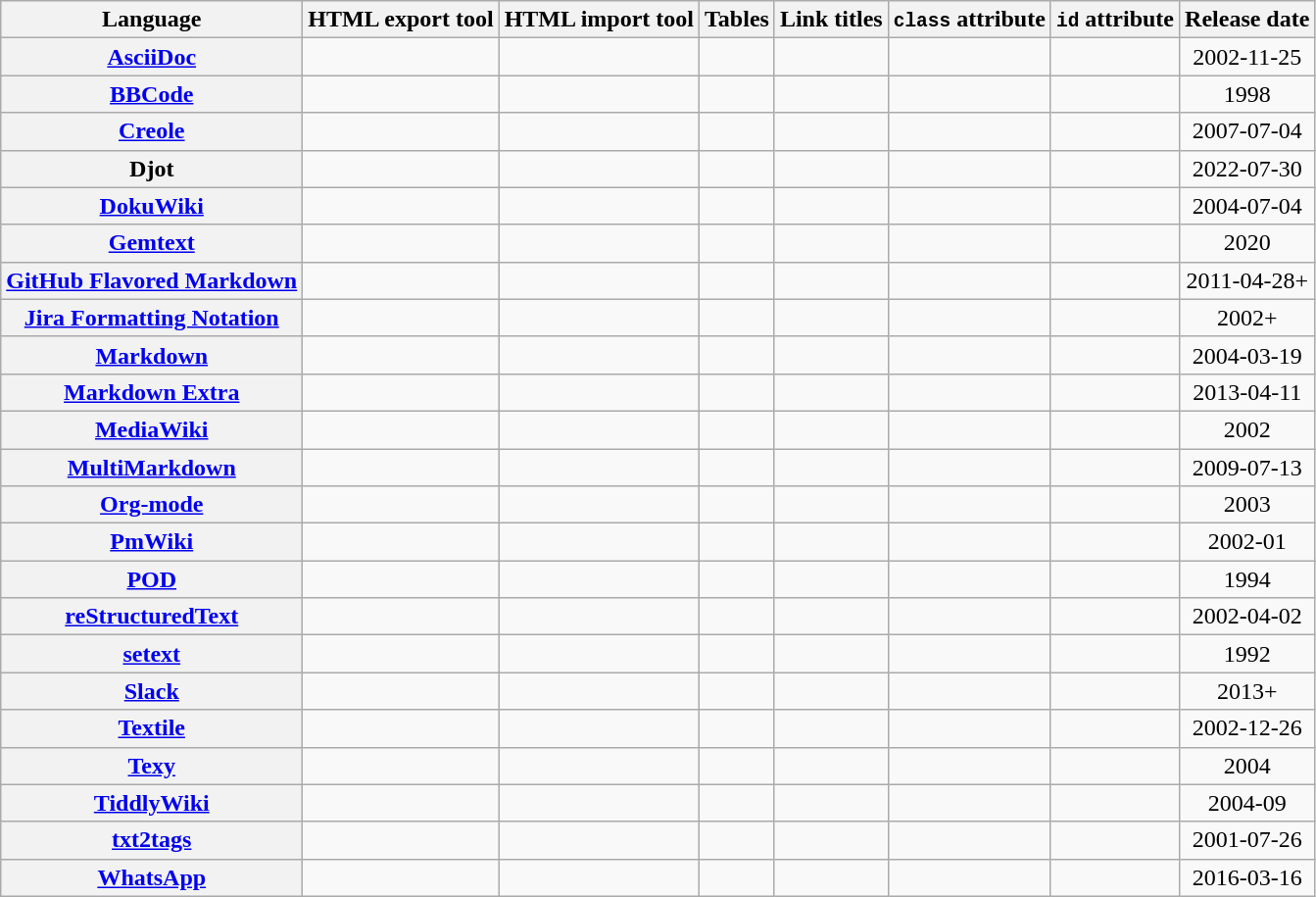<table class="wikitable sortable" style="text-align:center">
<tr>
<th>Language</th>
<th>HTML export tool</th>
<th>HTML import tool</th>
<th>Tables</th>
<th>Link titles</th>
<th><code>class</code> attribute</th>
<th><code>id</code> attribute</th>
<th>Release date</th>
</tr>
<tr>
<th><a href='#'>AsciiDoc</a></th>
<td></td>
<td></td>
<td></td>
<td></td>
<td></td>
<td></td>
<td>2002-11-25</td>
</tr>
<tr>
<th><a href='#'>BBCode</a></th>
<td></td>
<td></td>
<td></td>
<td></td>
<td></td>
<td></td>
<td>1998</td>
</tr>
<tr>
<th><a href='#'>Creole</a></th>
<td></td>
<td></td>
<td></td>
<td></td>
<td></td>
<td></td>
<td>2007-07-04</td>
</tr>
<tr>
<th>Djot</th>
<td></td>
<td></td>
<td></td>
<td></td>
<td></td>
<td></td>
<td>2022-07-30</td>
</tr>
<tr>
<th><a href='#'>DokuWiki</a></th>
<td></td>
<td></td>
<td></td>
<td></td>
<td></td>
<td></td>
<td>2004-07-04</td>
</tr>
<tr>
<th><a href='#'>Gemtext</a></th>
<td></td>
<td></td>
<td></td>
<td></td>
<td></td>
<td></td>
<td>2020</td>
</tr>
<tr>
<th><a href='#'>GitHub Flavored Markdown</a></th>
<td></td>
<td></td>
<td></td>
<td></td>
<td></td>
<td></td>
<td>2011-04-28+</td>
</tr>
<tr>
<th><a href='#'>Jira Formatting Notation</a></th>
<td></td>
<td></td>
<td></td>
<td></td>
<td></td>
<td></td>
<td>2002+</td>
</tr>
<tr>
<th><a href='#'>Markdown</a></th>
<td></td>
<td></td>
<td></td>
<td></td>
<td></td>
<td></td>
<td>2004-03-19</td>
</tr>
<tr>
<th><a href='#'>Markdown Extra</a></th>
<td></td>
<td></td>
<td></td>
<td></td>
<td></td>
<td></td>
<td>2013-04-11</td>
</tr>
<tr>
<th><a href='#'>MediaWiki</a></th>
<td></td>
<td></td>
<td></td>
<td></td>
<td></td>
<td></td>
<td>2002</td>
</tr>
<tr>
<th><a href='#'>MultiMarkdown</a></th>
<td></td>
<td></td>
<td></td>
<td></td>
<td></td>
<td></td>
<td>2009-07-13</td>
</tr>
<tr>
<th><a href='#'>Org-mode</a></th>
<td></td>
<td></td>
<td></td>
<td></td>
<td></td>
<td></td>
<td>2003</td>
</tr>
<tr>
<th><a href='#'>PmWiki</a></th>
<td></td>
<td></td>
<td></td>
<td></td>
<td></td>
<td></td>
<td>2002-01</td>
</tr>
<tr>
<th><a href='#'>POD</a></th>
<td></td>
<td></td>
<td></td>
<td></td>
<td></td>
<td></td>
<td>1994</td>
</tr>
<tr>
<th><a href='#'>reStructuredText</a></th>
<td></td>
<td></td>
<td></td>
<td></td>
<td></td>
<td></td>
<td>2002-04-02</td>
</tr>
<tr>
<th><a href='#'>setext</a></th>
<td></td>
<td></td>
<td></td>
<td></td>
<td></td>
<td></td>
<td>1992</td>
</tr>
<tr>
<th><a href='#'>Slack</a></th>
<td></td>
<td></td>
<td></td>
<td></td>
<td></td>
<td></td>
<td>2013+</td>
</tr>
<tr>
<th><a href='#'>Textile</a></th>
<td></td>
<td></td>
<td></td>
<td></td>
<td></td>
<td></td>
<td>2002-12-26</td>
</tr>
<tr>
<th><a href='#'>Texy</a></th>
<td></td>
<td></td>
<td></td>
<td></td>
<td></td>
<td></td>
<td>2004</td>
</tr>
<tr>
<th><a href='#'>TiddlyWiki</a></th>
<td></td>
<td></td>
<td></td>
<td></td>
<td></td>
<td></td>
<td>2004-09</td>
</tr>
<tr>
<th><a href='#'>txt2tags</a></th>
<td></td>
<td></td>
<td></td>
<td></td>
<td></td>
<td></td>
<td>2001-07-26</td>
</tr>
<tr>
<th><a href='#'>WhatsApp</a></th>
<td></td>
<td></td>
<td></td>
<td></td>
<td></td>
<td></td>
<td>2016-03-16</td>
</tr>
</table>
